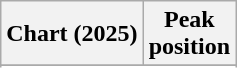<table class="wikitable sortable plainrowheaders" style="text-align:center">
<tr>
<th scope="col">Chart (2025)</th>
<th scope="col">Peak<br>position</th>
</tr>
<tr>
</tr>
<tr>
</tr>
</table>
